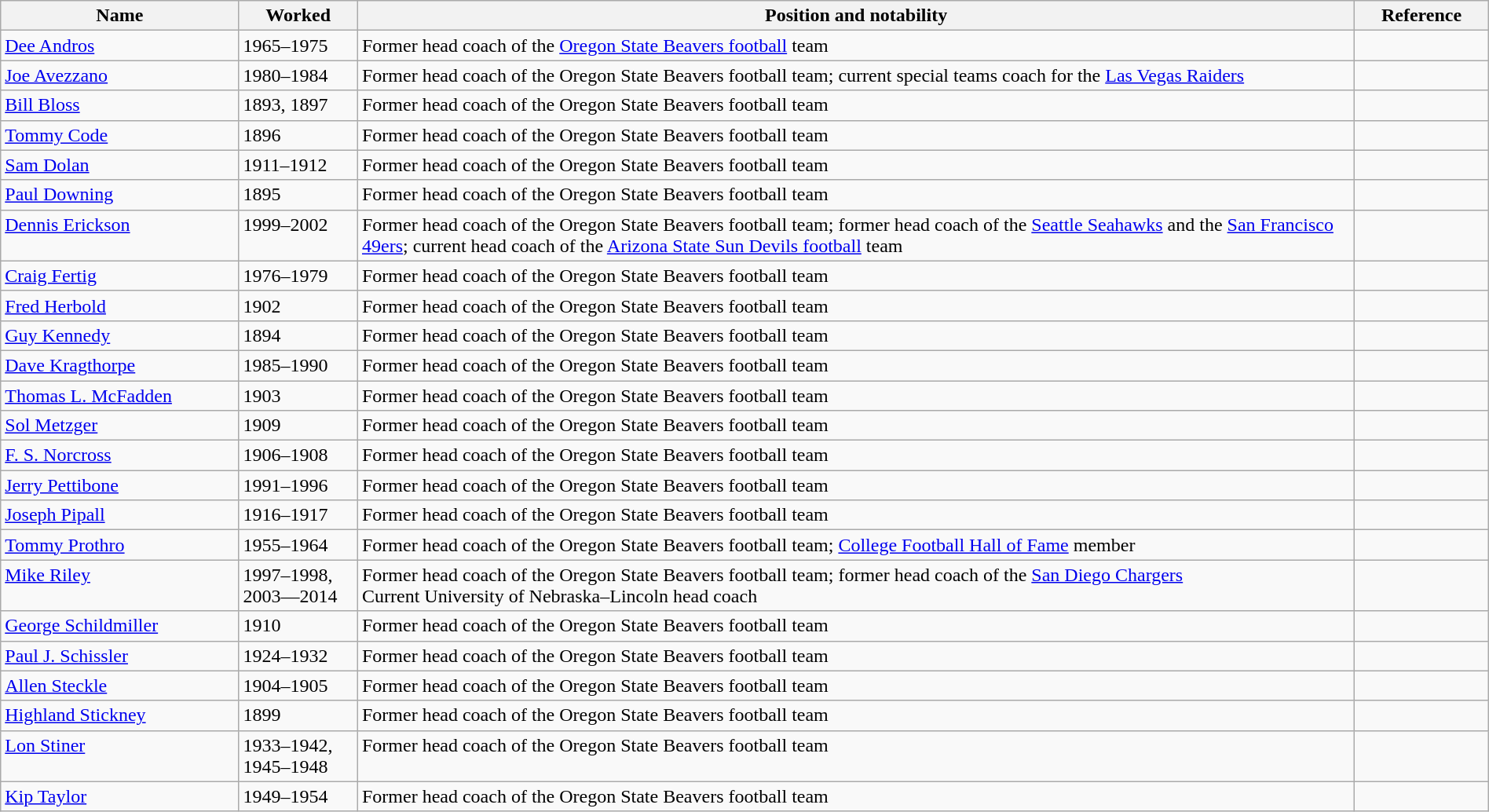<table class="wikitable sortable" style="width:100%">
<tr>
<th width="*">Name</th>
<th width="8%">Worked</th>
<th width="67%">Position and notability</th>
<th width="9%" class="unsortable">Reference</th>
</tr>
<tr valign="top">
<td><a href='#'>Dee Andros</a></td>
<td>1965–1975</td>
<td>Former head coach of the <a href='#'>Oregon State Beavers football</a> team</td>
<td></td>
</tr>
<tr valign="top">
<td><a href='#'>Joe Avezzano</a></td>
<td>1980–1984</td>
<td>Former head coach of the Oregon State Beavers football team; current special teams coach for the <a href='#'>Las Vegas Raiders</a></td>
<td></td>
</tr>
<tr valign="top">
<td><a href='#'>Bill Bloss</a></td>
<td>1893, 1897</td>
<td>Former head coach of the Oregon State Beavers football team</td>
<td></td>
</tr>
<tr valign="top">
<td><a href='#'>Tommy Code</a></td>
<td>1896</td>
<td>Former head coach of the Oregon State Beavers football team</td>
<td></td>
</tr>
<tr valign="top">
<td><a href='#'>Sam Dolan</a></td>
<td>1911–1912</td>
<td>Former head coach of the Oregon State Beavers football team</td>
<td></td>
</tr>
<tr valign="top">
<td><a href='#'>Paul Downing</a></td>
<td>1895</td>
<td>Former head coach of the Oregon State Beavers football team</td>
<td></td>
</tr>
<tr valign="top">
<td><a href='#'>Dennis Erickson</a></td>
<td>1999–2002</td>
<td>Former head coach of the Oregon State Beavers football team; former head coach of the <a href='#'>Seattle Seahawks</a> and the <a href='#'>San Francisco 49ers</a>; current head coach of the <a href='#'>Arizona State Sun Devils football</a> team</td>
<td></td>
</tr>
<tr valign="top">
<td><a href='#'>Craig Fertig</a></td>
<td>1976–1979</td>
<td>Former head coach of the Oregon State Beavers football team</td>
<td></td>
</tr>
<tr valign="top">
<td><a href='#'>Fred Herbold</a></td>
<td>1902</td>
<td>Former head coach of the Oregon State Beavers football team</td>
<td></td>
</tr>
<tr valign="top">
<td><a href='#'>Guy Kennedy</a></td>
<td>1894</td>
<td>Former head coach of the Oregon State Beavers football team</td>
<td></td>
</tr>
<tr valign="top">
<td><a href='#'>Dave Kragthorpe</a></td>
<td>1985–1990</td>
<td>Former head coach of the Oregon State Beavers football team</td>
<td></td>
</tr>
<tr valign="top">
<td><a href='#'>Thomas L. McFadden</a></td>
<td>1903</td>
<td>Former head coach of the Oregon State Beavers football team</td>
<td></td>
</tr>
<tr valign="top">
<td><a href='#'>Sol Metzger</a></td>
<td>1909</td>
<td>Former head coach of the Oregon State Beavers football team</td>
<td></td>
</tr>
<tr valign="top">
<td><a href='#'>F. S. Norcross</a></td>
<td>1906–1908</td>
<td>Former head coach of the Oregon State Beavers football team</td>
<td></td>
</tr>
<tr valign="top">
<td><a href='#'>Jerry Pettibone</a></td>
<td>1991–1996</td>
<td>Former head coach of the Oregon State Beavers football team</td>
<td></td>
</tr>
<tr valign="top">
<td><a href='#'>Joseph Pipall</a></td>
<td>1916–1917</td>
<td>Former head coach of the Oregon State Beavers football team</td>
<td></td>
</tr>
<tr valign="top">
<td><a href='#'>Tommy Prothro</a></td>
<td>1955–1964</td>
<td>Former head coach of the Oregon State Beavers football team; <a href='#'>College Football Hall of Fame</a> member</td>
<td></td>
</tr>
<tr valign="top">
<td><a href='#'>Mike Riley</a></td>
<td>1997–1998, 2003—2014</td>
<td>Former head coach of the Oregon State Beavers football team; former head coach of the <a href='#'>San Diego Chargers</a><br>Current University of Nebraska–Lincoln head coach</td>
<td></td>
</tr>
<tr valign="top">
<td><a href='#'>George Schildmiller</a></td>
<td>1910</td>
<td>Former head coach of the Oregon State Beavers football team</td>
<td></td>
</tr>
<tr valign="top">
<td><a href='#'>Paul J. Schissler</a></td>
<td>1924–1932</td>
<td>Former head coach of the Oregon State Beavers football team</td>
<td></td>
</tr>
<tr valign="top">
<td><a href='#'>Allen Steckle</a></td>
<td>1904–1905</td>
<td>Former head coach of the Oregon State Beavers football team</td>
<td></td>
</tr>
<tr valign="top">
<td><a href='#'>Highland Stickney</a></td>
<td>1899</td>
<td>Former head coach of the Oregon State Beavers football team</td>
<td></td>
</tr>
<tr valign="top">
<td><a href='#'>Lon Stiner</a></td>
<td>1933–1942, 1945–1948</td>
<td>Former head coach of the Oregon State Beavers football team</td>
<td></td>
</tr>
<tr valign="top">
<td><a href='#'>Kip Taylor</a></td>
<td>1949–1954</td>
<td>Former head coach of the Oregon State Beavers football team</td>
<td></td>
</tr>
</table>
